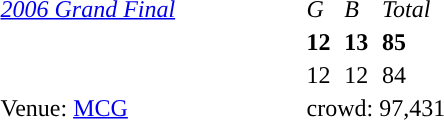<table style="margin-right:4px; margin-top:8px; float:left; border:1px No.">
<tr>
<td width=200><em><a href='#'>2006 Grand Final</a></em></td>
<td><em>G</em></td>
<td><em>B</em></td>
<td><em>Total</em></td>
</tr>
<tr>
<td style="text-align:left"></td>
<td><strong>12</strong></td>
<td><strong>13</strong></td>
<td><strong>85</strong></td>
</tr>
<tr>
<td style="text-align:left"></td>
<td>12</td>
<td>12</td>
<td>84</td>
</tr>
<tr>
<td>Venue: <a href='#'>MCG</a></td>
<td colspan=3>crowd: 97,431</td>
</tr>
</table>
